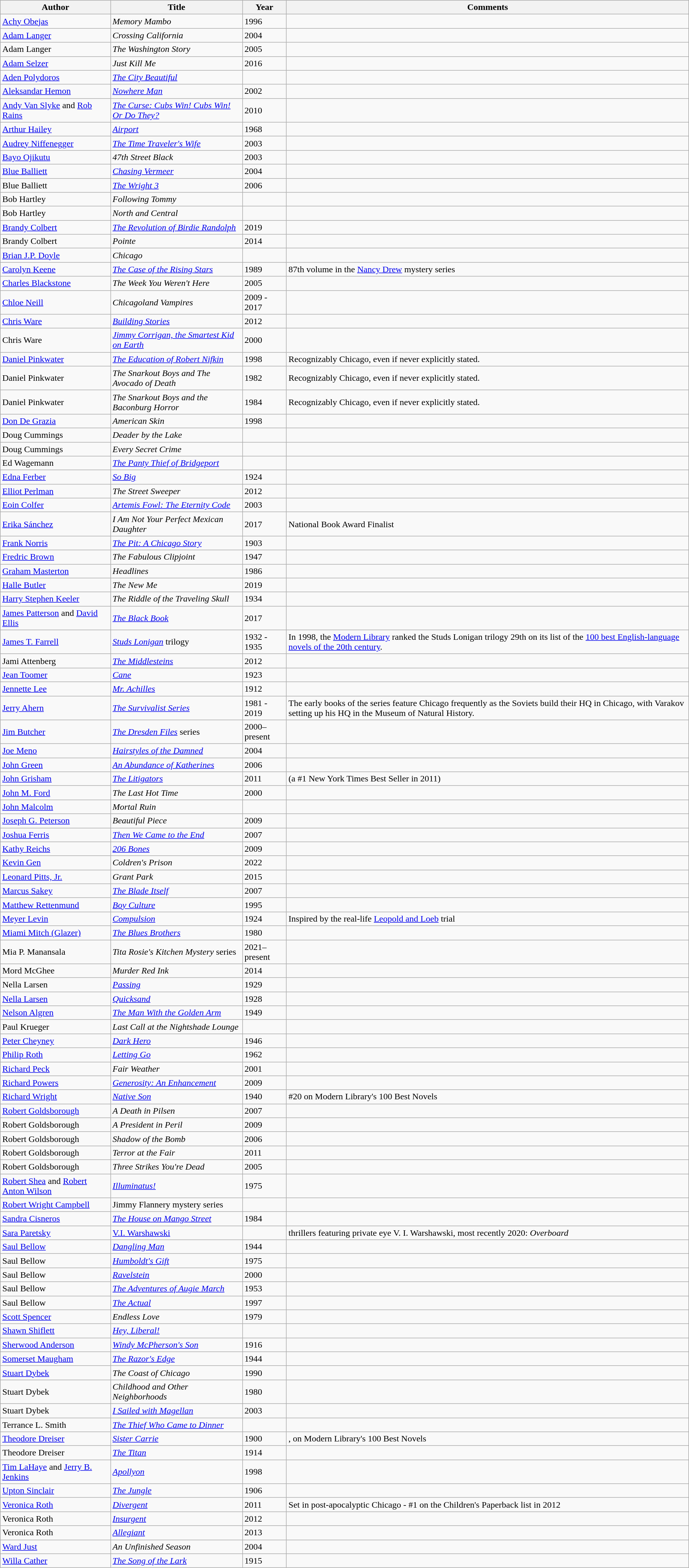<table class="wikitable sortable">
<tr>
<th>Author</th>
<th>Title</th>
<th>Year</th>
<th>Comments</th>
</tr>
<tr>
<td><a href='#'>Achy Obejas</a></td>
<td><em>Memory Mambo</em></td>
<td>1996</td>
<td></td>
</tr>
<tr>
<td><a href='#'>Adam Langer</a></td>
<td><em>Crossing California</em></td>
<td>2004</td>
<td></td>
</tr>
<tr>
<td>Adam Langer</td>
<td><em>The Washington Story</em></td>
<td>2005</td>
<td></td>
</tr>
<tr>
<td><a href='#'>Adam Selzer</a></td>
<td><em>Just Kill Me</em></td>
<td>2016</td>
<td></td>
</tr>
<tr>
<td><a href='#'>Aden Polydoros</a></td>
<td><em><a href='#'>The City Beautiful</a></em></td>
<td></td>
<td></td>
</tr>
<tr>
<td><a href='#'>Aleksandar Hemon</a></td>
<td><em><a href='#'>Nowhere Man</a></em></td>
<td>2002</td>
<td></td>
</tr>
<tr>
<td><a href='#'>Andy Van Slyke</a> and <a href='#'>Rob Rains</a></td>
<td><em><a href='#'>The Curse: Cubs Win! Cubs Win! Or Do They?</a></em></td>
<td>2010</td>
<td></td>
</tr>
<tr>
<td><a href='#'>Arthur Hailey</a></td>
<td><em><a href='#'>Airport</a></em></td>
<td>1968</td>
<td></td>
</tr>
<tr>
<td><a href='#'>Audrey Niffenegger</a></td>
<td><em><a href='#'>The Time Traveler's Wife</a></em></td>
<td>2003</td>
<td></td>
</tr>
<tr>
<td><a href='#'>Bayo Ojikutu</a></td>
<td><em>47th Street Black</em></td>
<td>2003</td>
<td></td>
</tr>
<tr>
<td><a href='#'>Blue Balliett</a></td>
<td><em><a href='#'>Chasing Vermeer</a></em></td>
<td>2004</td>
<td></td>
</tr>
<tr>
<td>Blue Balliett</td>
<td><em><a href='#'>The Wright 3</a></em></td>
<td>2006</td>
<td></td>
</tr>
<tr>
<td>Bob Hartley</td>
<td><em>Following Tommy</em></td>
<td></td>
<td></td>
</tr>
<tr>
<td>Bob Hartley</td>
<td><em>North and Central</em></td>
<td></td>
<td></td>
</tr>
<tr>
<td><a href='#'>Brandy Colbert</a></td>
<td><em><a href='#'>The Revolution of Birdie Randolph</a></em></td>
<td>2019</td>
<td></td>
</tr>
<tr>
<td>Brandy Colbert</td>
<td><em>Pointe</em></td>
<td>2014</td>
<td></td>
</tr>
<tr>
<td><a href='#'>Brian J.P. Doyle</a></td>
<td><em>Chicago</em></td>
<td></td>
<td></td>
</tr>
<tr>
<td><a href='#'>Carolyn Keene</a></td>
<td><em><a href='#'>The Case of the Rising Stars</a></em></td>
<td>1989</td>
<td>87th volume in the <a href='#'>Nancy Drew</a> mystery series</td>
</tr>
<tr>
<td><a href='#'>Charles Blackstone</a></td>
<td><em>The Week You Weren't Here</em></td>
<td>2005</td>
<td></td>
</tr>
<tr>
<td><a href='#'>Chloe Neill</a></td>
<td><em>Chicagoland Vampires</em></td>
<td>2009 - 2017</td>
<td></td>
</tr>
<tr>
<td><a href='#'>Chris Ware</a></td>
<td><em><a href='#'>Building Stories</a></em></td>
<td>2012</td>
<td></td>
</tr>
<tr>
<td>Chris Ware</td>
<td><em><a href='#'>Jimmy Corrigan, the Smartest Kid on Earth</a></em></td>
<td>2000</td>
<td></td>
</tr>
<tr>
<td><a href='#'>Daniel Pinkwater</a></td>
<td><em><a href='#'>The Education of Robert Nifkin</a></em></td>
<td>1998</td>
<td>Recognizably Chicago, even if never explicitly stated.</td>
</tr>
<tr>
<td>Daniel Pinkwater</td>
<td><em>The Snarkout Boys and The Avocado of Death</em></td>
<td>1982</td>
<td>Recognizably Chicago, even if never explicitly stated.</td>
</tr>
<tr>
<td>Daniel Pinkwater</td>
<td><em>The Snarkout Boys and the Baconburg Horror</em></td>
<td>1984</td>
<td>Recognizably Chicago, even if never explicitly stated.</td>
</tr>
<tr>
<td><a href='#'>Don De Grazia</a></td>
<td><em>American Skin</em></td>
<td>1998</td>
<td></td>
</tr>
<tr>
<td>Doug Cummings</td>
<td><em>Deader by the Lake</em></td>
<td></td>
<td></td>
</tr>
<tr>
<td>Doug Cummings</td>
<td><em>Every Secret Crime</em></td>
<td></td>
<td></td>
</tr>
<tr>
<td>Ed Wagemann</td>
<td><em><a href='#'>The Panty Thief of Bridgeport</a></em></td>
<td></td>
<td></td>
</tr>
<tr>
<td><a href='#'>Edna Ferber</a></td>
<td><em><a href='#'>So Big</a></em></td>
<td>1924</td>
<td></td>
</tr>
<tr>
<td><a href='#'>Elliot Perlman</a></td>
<td><em>The Street Sweeper</em></td>
<td>2012</td>
<td></td>
</tr>
<tr>
<td><a href='#'>Eoin Colfer</a></td>
<td><em><a href='#'>Artemis Fowl: The Eternity Code</a></em></td>
<td>2003</td>
<td></td>
</tr>
<tr>
<td><a href='#'>Erika Sánchez</a></td>
<td><em>I Am Not Your Perfect Mexican Daughter</em></td>
<td>2017</td>
<td>National Book Award Finalist</td>
</tr>
<tr>
<td><a href='#'>Frank Norris</a></td>
<td><em><a href='#'>The Pit: A Chicago Story</a></em></td>
<td>1903</td>
<td></td>
</tr>
<tr>
<td><a href='#'>Fredric Brown</a></td>
<td><em>The Fabulous Clipjoint</em></td>
<td>1947</td>
<td></td>
</tr>
<tr>
<td><a href='#'>Graham Masterton</a></td>
<td><em>Headlines</em></td>
<td>1986</td>
<td></td>
</tr>
<tr>
<td><a href='#'>Halle Butler</a></td>
<td><em>The New Me</em></td>
<td>2019</td>
<td></td>
</tr>
<tr>
<td><a href='#'>Harry Stephen Keeler</a></td>
<td><em>The Riddle of the Traveling Skull</em></td>
<td>1934</td>
<td></td>
</tr>
<tr>
<td><a href='#'>James Patterson</a> and <a href='#'>David Ellis</a></td>
<td><em><a href='#'>The Black Book</a></em></td>
<td>2017</td>
<td></td>
</tr>
<tr>
<td><a href='#'>James T. Farrell</a></td>
<td><em><a href='#'>Studs Lonigan</a></em> trilogy</td>
<td>1932 - 1935</td>
<td>In 1998, the <a href='#'>Modern Library</a> ranked the Studs Lonigan trilogy 29th on its list of the <a href='#'>100 best English-language novels of the 20th century</a>.</td>
</tr>
<tr>
<td>Jami Attenberg</td>
<td><em><a href='#'>The Middlesteins</a></em></td>
<td>2012</td>
<td></td>
</tr>
<tr>
<td><a href='#'>Jean Toomer</a></td>
<td><em><a href='#'>Cane</a></em></td>
<td>1923</td>
<td></td>
</tr>
<tr>
<td><a href='#'>Jennette Lee</a></td>
<td><em><a href='#'>Mr. Achilles</a></em></td>
<td>1912</td>
<td></td>
</tr>
<tr>
<td><a href='#'>Jerry Ahern</a></td>
<td><em><a href='#'>The Survivalist Series</a></em></td>
<td>1981 - 2019</td>
<td>The early books of the series feature Chicago frequently as the Soviets build their HQ in Chicago, with Varakov setting up his HQ in the Museum of Natural History.</td>
</tr>
<tr>
<td><a href='#'>Jim Butcher</a></td>
<td><em><a href='#'>The Dresden Files</a></em> series</td>
<td>2000–present</td>
<td></td>
</tr>
<tr>
<td><a href='#'>Joe Meno</a></td>
<td><em><a href='#'>Hairstyles of the Damned</a></em></td>
<td>2004</td>
<td></td>
</tr>
<tr>
<td><a href='#'>John Green</a></td>
<td><em><a href='#'>An Abundance of Katherines</a></em></td>
<td>2006</td>
<td></td>
</tr>
<tr>
<td><a href='#'>John Grisham</a></td>
<td><em><a href='#'>The Litigators</a></em></td>
<td>2011</td>
<td>(a #1 New York Times Best Seller in 2011)</td>
</tr>
<tr>
<td><a href='#'>John M. Ford</a></td>
<td><em>The Last Hot Time</em></td>
<td>2000</td>
<td></td>
</tr>
<tr>
<td><a href='#'>John Malcolm</a></td>
<td><em>Mortal Ruin</em></td>
<td></td>
<td></td>
</tr>
<tr>
<td><a href='#'>Joseph G. Peterson</a></td>
<td><em>Beautiful Piece</em></td>
<td>2009</td>
<td></td>
</tr>
<tr>
<td><a href='#'>Joshua Ferris</a></td>
<td><em><a href='#'>Then We Came to the End</a></em></td>
<td>2007</td>
<td></td>
</tr>
<tr>
<td><a href='#'>Kathy Reichs</a></td>
<td><em><a href='#'>206 Bones</a></em></td>
<td>2009</td>
<td></td>
</tr>
<tr>
<td><a href='#'>Kevin Gen</a></td>
<td><em>Coldren's Prison</em></td>
<td>2022</td>
<td></td>
</tr>
<tr>
<td><a href='#'>Leonard Pitts, Jr.</a></td>
<td><em>Grant Park</em></td>
<td>2015</td>
<td></td>
</tr>
<tr>
<td><a href='#'>Marcus Sakey</a></td>
<td><em><a href='#'>The Blade Itself</a></em></td>
<td>2007</td>
<td></td>
</tr>
<tr>
<td><a href='#'>Matthew Rettenmund</a></td>
<td><em><a href='#'>Boy Culture</a></em></td>
<td>1995</td>
<td></td>
</tr>
<tr>
<td><a href='#'>Meyer Levin</a></td>
<td><em><a href='#'>Compulsion</a></em></td>
<td>1924</td>
<td>Inspired by the real-life <a href='#'>Leopold and Loeb</a> trial</td>
</tr>
<tr>
<td><a href='#'>Miami Mitch (Glazer)</a></td>
<td><em><a href='#'>The Blues Brothers</a></em></td>
<td>1980</td>
<td></td>
</tr>
<tr>
<td>Mia P. Manansala</td>
<td><em>Tita Rosie's Kitchen Mystery</em> series</td>
<td>2021–present</td>
<td></td>
</tr>
<tr>
<td>Mord McGhee</td>
<td><em>Murder Red Ink</em></td>
<td>2014</td>
<td></td>
</tr>
<tr>
<td>Nella Larsen</td>
<td><em><a href='#'>Passing</a></em></td>
<td>1929</td>
<td></td>
</tr>
<tr>
<td><a href='#'>Nella Larsen</a></td>
<td><em><a href='#'>Quicksand</a></em></td>
<td>1928</td>
<td></td>
</tr>
<tr>
<td><a href='#'>Nelson Algren</a></td>
<td><em><a href='#'>The Man With the Golden Arm</a></em></td>
<td>1949</td>
<td></td>
</tr>
<tr>
<td>Paul Krueger</td>
<td><em>Last Call at the Nightshade Lounge</em></td>
<td></td>
<td></td>
</tr>
<tr>
<td><a href='#'>Peter Cheyney</a></td>
<td><em><a href='#'>Dark Hero</a></em></td>
<td>1946</td>
<td></td>
</tr>
<tr>
<td><a href='#'>Philip Roth</a></td>
<td><em><a href='#'>Letting Go</a></em></td>
<td>1962</td>
<td></td>
</tr>
<tr>
<td><a href='#'>Richard Peck</a></td>
<td><em>Fair Weather</em></td>
<td>2001</td>
<td></td>
</tr>
<tr>
<td><a href='#'>Richard Powers</a></td>
<td><em><a href='#'>Generosity: An Enhancement</a></em></td>
<td>2009</td>
<td></td>
</tr>
<tr>
<td><a href='#'>Richard Wright</a></td>
<td><em><a href='#'>Native Son</a></em></td>
<td>1940</td>
<td>#20 on Modern Library's 100 Best Novels</td>
</tr>
<tr>
<td><a href='#'>Robert Goldsborough</a></td>
<td><em>A Death in Pilsen</em></td>
<td>2007</td>
<td></td>
</tr>
<tr>
<td>Robert Goldsborough</td>
<td><em>A President in Peril</em></td>
<td>2009</td>
<td></td>
</tr>
<tr>
<td>Robert Goldsborough</td>
<td><em>Shadow of the Bomb</em></td>
<td>2006</td>
<td></td>
</tr>
<tr>
<td>Robert Goldsborough</td>
<td><em>Terror at the Fair</em></td>
<td>2011</td>
<td></td>
</tr>
<tr>
<td>Robert Goldsborough</td>
<td><em>Three Strikes You're Dead</em></td>
<td>2005</td>
<td></td>
</tr>
<tr>
<td><a href='#'>Robert Shea</a> and <a href='#'>Robert Anton Wilson</a></td>
<td><em><a href='#'>Illuminatus!</a></em></td>
<td>1975</td>
<td></td>
</tr>
<tr>
<td><a href='#'>Robert Wright Campbell</a></td>
<td>Jimmy Flannery mystery series</td>
<td></td>
<td></td>
</tr>
<tr>
<td><a href='#'>Sandra Cisneros</a></td>
<td><em><a href='#'>The House on Mango Street</a></em></td>
<td>1984</td>
<td></td>
</tr>
<tr>
<td><a href='#'>Sara Paretsky</a></td>
<td><a href='#'>V.I. Warshawski</a></td>
<td></td>
<td>thrillers featuring private eye V. I. Warshawski, most recently 2020: <em>Overboard</em></td>
</tr>
<tr>
<td><a href='#'>Saul Bellow</a></td>
<td><em><a href='#'>Dangling Man</a></em></td>
<td>1944</td>
<td></td>
</tr>
<tr>
<td>Saul Bellow</td>
<td><em><a href='#'>Humboldt's Gift</a></em></td>
<td>1975</td>
<td></td>
</tr>
<tr>
<td>Saul Bellow</td>
<td><em><a href='#'>Ravelstein</a></em></td>
<td>2000</td>
<td></td>
</tr>
<tr>
<td>Saul Bellow</td>
<td><em><a href='#'>The Adventures of Augie March</a></em></td>
<td>1953</td>
<td></td>
</tr>
<tr>
<td>Saul Bellow</td>
<td><em><a href='#'>The Actual</a></em></td>
<td>1997</td>
<td></td>
</tr>
<tr>
<td><a href='#'>Scott Spencer</a></td>
<td><em>Endless Love</em></td>
<td>1979</td>
<td></td>
</tr>
<tr>
<td><a href='#'>Shawn Shiflett</a></td>
<td><em><a href='#'>Hey, Liberal!</a></em></td>
<td></td>
<td></td>
</tr>
<tr>
<td><a href='#'>Sherwood Anderson</a></td>
<td><em><a href='#'>Windy McPherson's Son</a></em></td>
<td>1916</td>
<td></td>
</tr>
<tr>
<td><a href='#'>Somerset Maugham</a></td>
<td><em><a href='#'>The Razor's Edge</a></em></td>
<td>1944</td>
<td></td>
</tr>
<tr>
<td><a href='#'>Stuart Dybek</a></td>
<td><em>The Coast of Chicago</em></td>
<td>1990</td>
<td></td>
</tr>
<tr>
<td>Stuart Dybek</td>
<td><em>Childhood and Other Neighborhoods</em></td>
<td>1980</td>
<td></td>
</tr>
<tr>
<td>Stuart Dybek</td>
<td><em><a href='#'>I Sailed with Magellan</a></em></td>
<td>2003</td>
<td></td>
</tr>
<tr>
<td>Terrance L. Smith</td>
<td><em><a href='#'>The Thief Who Came to Dinner</a></em></td>
<td></td>
<td></td>
</tr>
<tr>
<td><a href='#'>Theodore Dreiser</a></td>
<td><em><a href='#'>Sister Carrie</a></em></td>
<td>1900</td>
<td>, on Modern Library's 100 Best Novels</td>
</tr>
<tr>
<td>Theodore Dreiser</td>
<td><em><a href='#'>The Titan</a></em></td>
<td>1914</td>
<td></td>
</tr>
<tr>
<td><a href='#'>Tim LaHaye</a> and <a href='#'>Jerry B. Jenkins</a></td>
<td><em><a href='#'>Apollyon</a></em></td>
<td>1998</td>
<td></td>
</tr>
<tr>
<td><a href='#'>Upton Sinclair</a></td>
<td><em><a href='#'>The Jungle</a></em></td>
<td>1906</td>
<td></td>
</tr>
<tr>
<td><a href='#'>Veronica Roth</a></td>
<td><em><a href='#'>Divergent</a></em></td>
<td>2011</td>
<td>Set in post-apocalyptic Chicago - #1 on the Children's Paperback list in 2012</td>
</tr>
<tr>
<td>Veronica Roth</td>
<td><em><a href='#'>Insurgent</a></em></td>
<td>2012</td>
<td></td>
</tr>
<tr>
<td>Veronica Roth</td>
<td><em><a href='#'>Allegiant</a></em></td>
<td>2013</td>
<td></td>
</tr>
<tr>
<td><a href='#'>Ward Just</a></td>
<td><em>An Unfinished Season</em></td>
<td>2004</td>
<td></td>
</tr>
<tr>
<td><a href='#'>Willa Cather</a></td>
<td><em><a href='#'>The Song of the Lark</a></em></td>
<td>1915</td>
<td></td>
</tr>
</table>
